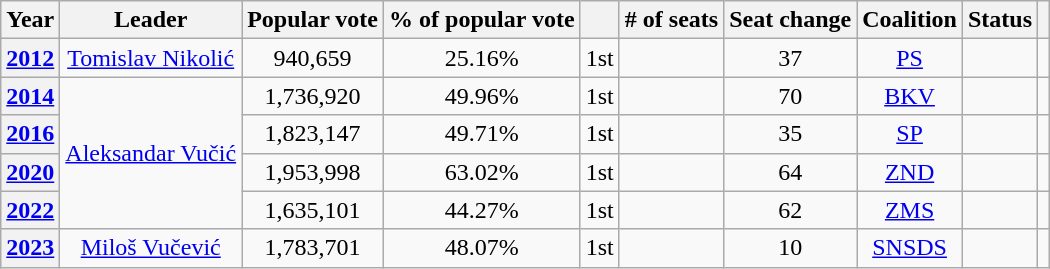<table class="wikitable" style="text-align:center">
<tr>
<th>Year</th>
<th>Leader</th>
<th>Popular vote</th>
<th>% of popular vote</th>
<th></th>
<th># of seats</th>
<th>Seat change</th>
<th>Coalition</th>
<th>Status</th>
<th></th>
</tr>
<tr>
<th><a href='#'>2012</a></th>
<td><a href='#'>Tomislav Nikolić</a></td>
<td>940,659</td>
<td>25.16%</td>
<td> 1st</td>
<td></td>
<td> 37</td>
<td><a href='#'>PS</a></td>
<td></td>
<td></td>
</tr>
<tr>
<th><a href='#'>2014</a></th>
<td rowspan="4"><a href='#'>Aleksandar Vučić</a></td>
<td>1,736,920</td>
<td>49.96%</td>
<td> 1st</td>
<td></td>
<td> 70</td>
<td><a href='#'>BKV</a></td>
<td></td>
<td></td>
</tr>
<tr>
<th><a href='#'>2016</a></th>
<td>1,823,147</td>
<td>49.71%</td>
<td> 1st</td>
<td></td>
<td> 35</td>
<td><a href='#'>SP</a></td>
<td></td>
<td></td>
</tr>
<tr>
<th><a href='#'>2020</a></th>
<td>1,953,998</td>
<td>63.02%</td>
<td> 1st</td>
<td></td>
<td> 64</td>
<td><a href='#'>ZND</a></td>
<td></td>
<td></td>
</tr>
<tr>
<th><a href='#'>2022</a></th>
<td>1,635,101</td>
<td>44.27%</td>
<td> 1st</td>
<td></td>
<td> 62</td>
<td><a href='#'>ZMS</a></td>
<td></td>
<td></td>
</tr>
<tr>
<th><a href='#'>2023</a></th>
<td><a href='#'>Miloš Vučević</a></td>
<td>1,783,701</td>
<td>48.07%</td>
<td> 1st</td>
<td></td>
<td> 10</td>
<td><a href='#'>SNSDS</a></td>
<td></td>
<td></td>
</tr>
</table>
